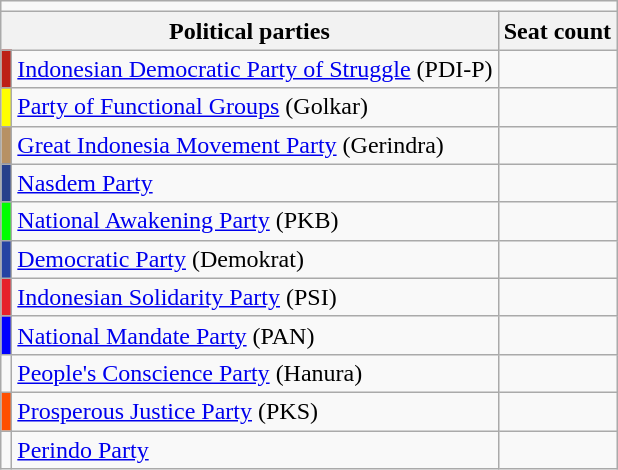<table class="wikitable">
<tr>
<td colspan="4"></td>
</tr>
<tr>
<th colspan="2">Political parties</th>
<th>Seat count</th>
</tr>
<tr>
<td bgcolor=#BD2016></td>
<td><a href='#'>Indonesian Democratic Party of Struggle</a> (PDI-P)</td>
<td></td>
</tr>
<tr>
<td bgcolor=#FFFF00></td>
<td><a href='#'>Party of Functional Groups</a> (Golkar)</td>
<td></td>
</tr>
<tr>
<td bgcolor=#B79164></td>
<td><a href='#'>Great Indonesia Movement Party</a> (Gerindra)</td>
<td></td>
</tr>
<tr>
<td bgcolor=#27408B></td>
<td><a href='#'>Nasdem Party</a></td>
<td></td>
</tr>
<tr>
<td bgcolor=#00FF00></td>
<td><a href='#'>National Awakening Party</a> (PKB)</td>
<td></td>
</tr>
<tr>
<td bgcolor=#2643A3></td>
<td><a href='#'>Democratic Party</a> (Demokrat)</td>
<td></td>
</tr>
<tr>
<td bgcolor=#E6212A></td>
<td><a href='#'>Indonesian Solidarity Party</a> (PSI)</td>
<td></td>
</tr>
<tr>
<td bgcolor=#0000FF></td>
<td><a href='#'>National Mandate Party</a> (PAN)</td>
<td></td>
</tr>
<tr>
<td bgcolor=></td>
<td><a href='#'>People's Conscience Party</a> (Hanura)</td>
<td></td>
</tr>
<tr>
<td bgcolor=#FF4F00></td>
<td><a href='#'>Prosperous Justice Party</a> (PKS)</td>
<td></td>
</tr>
<tr>
<td bgcolor=></td>
<td><a href='#'>Perindo Party</a></td>
<td></td>
</tr>
</table>
